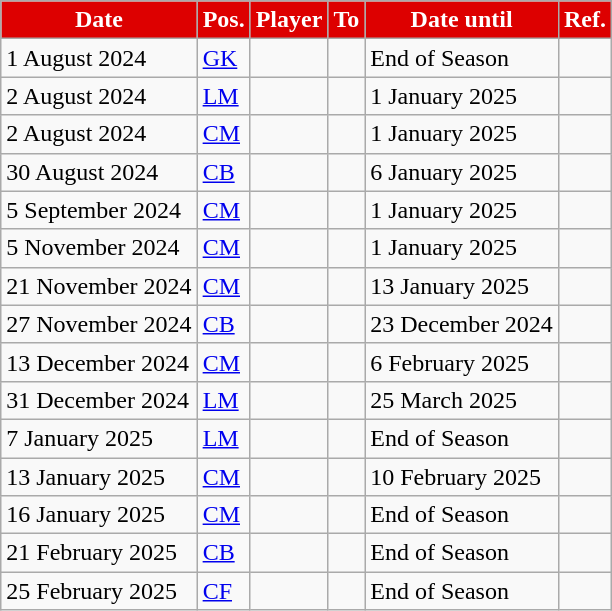<table class="wikitable plainrowheaders sortable">
<tr>
<th style="background:#DD0000;color:#fff;">Date</th>
<th style="background:#DD0000;color:#fff;">Pos.</th>
<th style="background:#DD0000;color:#fff;">Player</th>
<th style="background:#DD0000;color:#fff;">To</th>
<th style="background:#DD0000;color:#fff;">Date until</th>
<th style="background:#DD0000;color:#fff;">Ref.</th>
</tr>
<tr>
<td>1 August 2024</td>
<td><a href='#'>GK</a></td>
<td></td>
<td></td>
<td>End of Season</td>
<td></td>
</tr>
<tr>
<td>2 August 2024</td>
<td><a href='#'>LM</a></td>
<td></td>
<td></td>
<td>1 January 2025</td>
<td></td>
</tr>
<tr>
<td>2 August 2024</td>
<td><a href='#'>CM</a></td>
<td></td>
<td></td>
<td>1 January 2025</td>
<td></td>
</tr>
<tr>
<td>30 August 2024</td>
<td><a href='#'>CB</a></td>
<td></td>
<td></td>
<td>6 January 2025</td>
<td></td>
</tr>
<tr>
<td>5 September 2024</td>
<td><a href='#'>CM</a></td>
<td></td>
<td></td>
<td>1 January 2025</td>
<td></td>
</tr>
<tr>
<td>5 November 2024</td>
<td><a href='#'>CM</a></td>
<td></td>
<td></td>
<td>1 January 2025</td>
<td></td>
</tr>
<tr>
<td>21 November 2024</td>
<td><a href='#'>CM</a></td>
<td></td>
<td></td>
<td>13 January 2025</td>
<td></td>
</tr>
<tr>
<td>27 November 2024</td>
<td><a href='#'>CB</a></td>
<td></td>
<td></td>
<td>23 December 2024</td>
<td></td>
</tr>
<tr>
<td>13 December 2024</td>
<td><a href='#'>CM</a></td>
<td></td>
<td></td>
<td>6 February 2025</td>
<td></td>
</tr>
<tr>
<td>31 December 2024</td>
<td><a href='#'>LM</a></td>
<td></td>
<td></td>
<td>25 March 2025</td>
<td></td>
</tr>
<tr>
<td>7 January 2025</td>
<td><a href='#'>LM</a></td>
<td></td>
<td></td>
<td>End of Season</td>
<td></td>
</tr>
<tr>
<td>13 January 2025</td>
<td><a href='#'>CM</a></td>
<td></td>
<td></td>
<td>10 February 2025</td>
<td></td>
</tr>
<tr>
<td>16 January 2025</td>
<td><a href='#'>CM</a></td>
<td></td>
<td></td>
<td>End of Season</td>
<td></td>
</tr>
<tr>
<td>21 February 2025</td>
<td><a href='#'>CB</a></td>
<td></td>
<td></td>
<td>End of Season</td>
<td></td>
</tr>
<tr>
<td>25 February 2025</td>
<td><a href='#'>CF</a></td>
<td></td>
<td></td>
<td>End of Season</td>
<td></td>
</tr>
</table>
